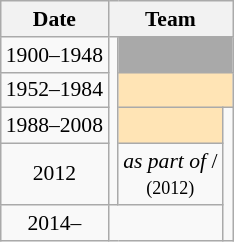<table class="wikitable" style="text-align:center; font-size:90%;">
<tr>
<th>Date</th>
<th colspan=3>Team</th>
</tr>
<tr>
<td>1900–1948</td>
<td rowspan=4></td>
<td colspan=2 style="background:darkgray"></td>
</tr>
<tr>
<td>1952–1984</td>
<td colspan=2 style="background:moccasin"></td>
</tr>
<tr>
<td>1988–2008</td>
<td style="background:moccasin"></td>
<td rowspan=3></td>
</tr>
<tr>
<td>2012</td>
<td><em>as part of </em> /<br>  <small>(2012)</small></td>
</tr>
<tr>
<td>2014–</td>
<td colspan=2></td>
</tr>
</table>
